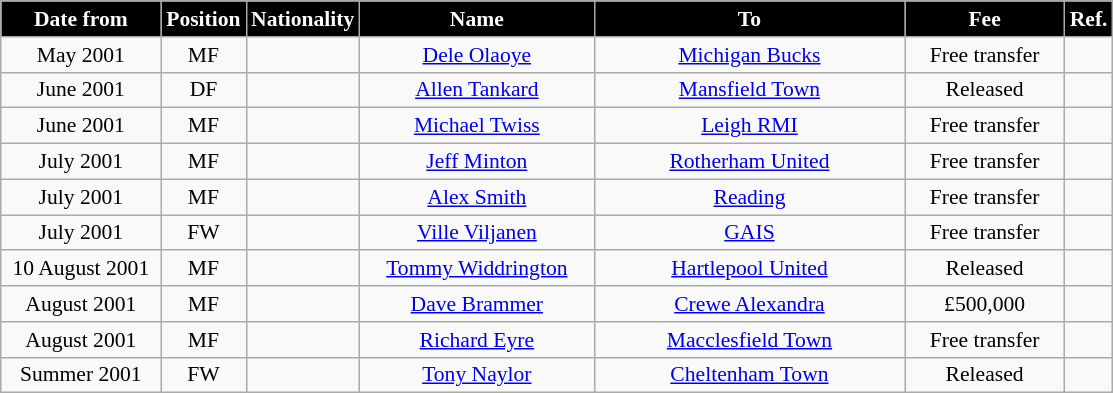<table class="wikitable" style="text-align:center; font-size:90%; ">
<tr>
<th style="background:#000000; color:white; width:100px;">Date from</th>
<th style="background:#000000; color:white; width:50px;">Position</th>
<th style="background:#000000; color:white; width:50px;">Nationality</th>
<th style="background:#000000; color:white; width:150px;">Name</th>
<th style="background:#000000; color:white; width:200px;">To</th>
<th style="background:#000000; color:white; width:100px;">Fee</th>
<th style="background:#000000; color:white; width:25px;">Ref.</th>
</tr>
<tr>
<td>May 2001</td>
<td>MF</td>
<td></td>
<td><a href='#'>Dele Olaoye</a></td>
<td> <a href='#'>Michigan Bucks</a></td>
<td>Free transfer</td>
<td></td>
</tr>
<tr>
<td>June 2001</td>
<td>DF</td>
<td></td>
<td><a href='#'>Allen Tankard</a></td>
<td><a href='#'>Mansfield Town</a></td>
<td>Released</td>
<td></td>
</tr>
<tr>
<td>June 2001</td>
<td>MF</td>
<td></td>
<td><a href='#'>Michael Twiss</a></td>
<td><a href='#'>Leigh RMI</a></td>
<td>Free transfer</td>
<td></td>
</tr>
<tr>
<td>July 2001</td>
<td>MF</td>
<td></td>
<td><a href='#'>Jeff Minton</a></td>
<td><a href='#'>Rotherham United</a></td>
<td>Free transfer</td>
<td></td>
</tr>
<tr>
<td>July 2001</td>
<td>MF</td>
<td></td>
<td><a href='#'>Alex Smith</a></td>
<td><a href='#'>Reading</a></td>
<td>Free transfer</td>
<td></td>
</tr>
<tr>
<td>July 2001</td>
<td>FW</td>
<td></td>
<td><a href='#'>Ville Viljanen</a></td>
<td> <a href='#'>GAIS</a></td>
<td>Free transfer</td>
<td></td>
</tr>
<tr>
<td>10 August 2001</td>
<td>MF</td>
<td></td>
<td><a href='#'>Tommy Widdrington</a></td>
<td><a href='#'>Hartlepool United</a></td>
<td>Released</td>
<td></td>
</tr>
<tr>
<td>August 2001</td>
<td>MF</td>
<td></td>
<td><a href='#'>Dave Brammer</a></td>
<td><a href='#'>Crewe Alexandra</a></td>
<td>£500,000</td>
<td></td>
</tr>
<tr>
<td>August 2001</td>
<td>MF</td>
<td></td>
<td><a href='#'>Richard Eyre</a></td>
<td><a href='#'>Macclesfield Town</a></td>
<td>Free transfer</td>
<td></td>
</tr>
<tr>
<td>Summer 2001</td>
<td>FW</td>
<td></td>
<td><a href='#'>Tony Naylor</a></td>
<td><a href='#'>Cheltenham Town</a></td>
<td>Released</td>
<td></td>
</tr>
</table>
